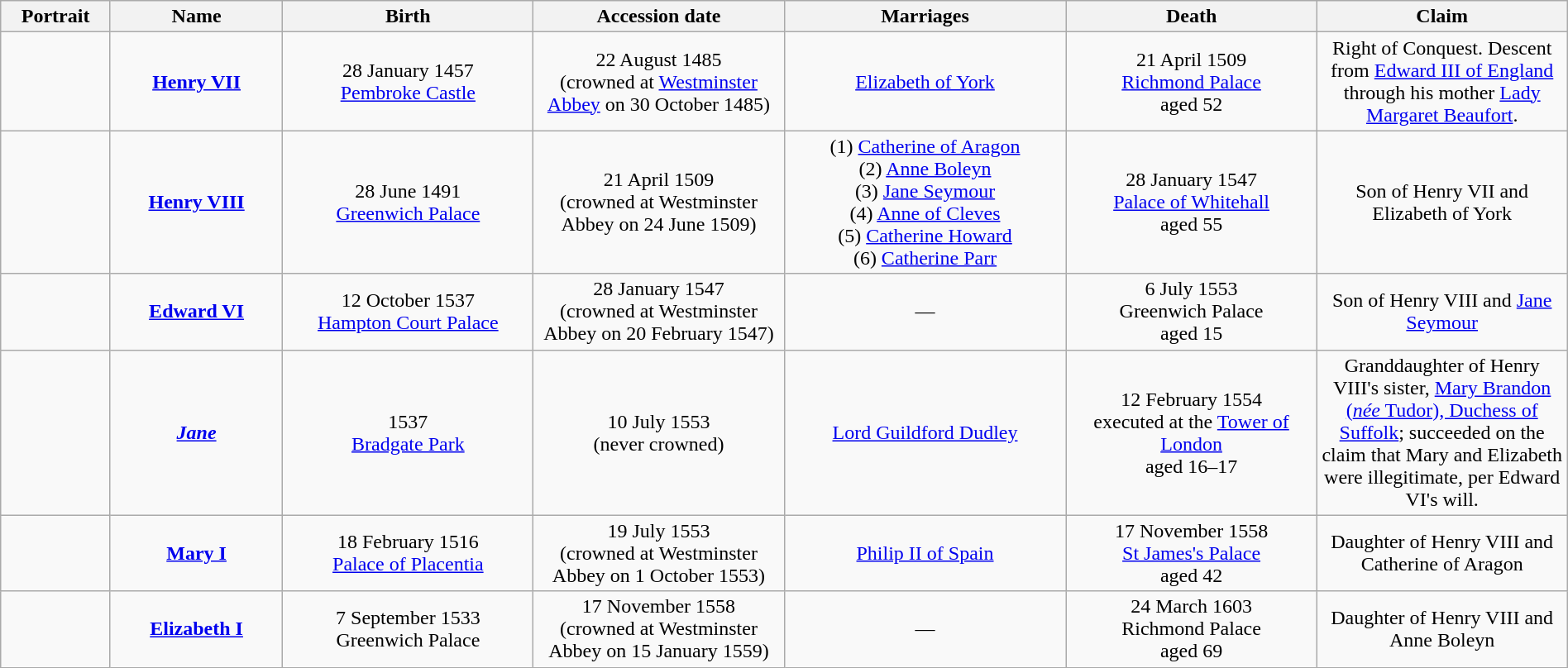<table style="text-align:center; width:100%" class="wikitable">
<tr>
<th style="width:100px">Portrait</th>
<th width=11%>Name</th>
<th width=16%>Birth</th>
<th width=16%>Accession date</th>
<th width=18%>Marriages</th>
<th width=16%>Death</th>
<th width=16%>Claim</th>
</tr>
<tr>
<td></td>
<td><strong><a href='#'>Henry VII</a></strong></td>
<td>28 January 1457<br><a href='#'>Pembroke Castle</a></td>
<td>22 August 1485<br>(crowned at <a href='#'>Westminster Abbey</a> on 30 October 1485)</td>
<td><a href='#'>Elizabeth of York</a></td>
<td>21 April 1509<br><a href='#'>Richmond Palace</a><br>aged 52</td>
<td>Right of Conquest. Descent from <a href='#'>Edward III of England</a> through his mother <a href='#'>Lady Margaret Beaufort</a>.</td>
</tr>
<tr>
<td></td>
<td><strong><a href='#'>Henry VIII</a></strong></td>
<td>28 June 1491<br><a href='#'>Greenwich Palace</a></td>
<td>21 April 1509<br>(crowned at Westminster Abbey on 24 June 1509)</td>
<td>(1) <a href='#'>Catherine of Aragon</a><br>(2) <a href='#'>Anne Boleyn</a><br>(3) <a href='#'>Jane Seymour</a><br>(4) <a href='#'>Anne of Cleves</a><br>(5) <a href='#'>Catherine Howard</a><br>(6) <a href='#'>Catherine Parr</a></td>
<td>28 January 1547<br><a href='#'>Palace of Whitehall</a><br>aged 55</td>
<td>Son of Henry VII and Elizabeth of York</td>
</tr>
<tr>
<td></td>
<td><strong><a href='#'>Edward VI</a></strong></td>
<td>12 October 1537<br><a href='#'>Hampton Court Palace</a></td>
<td>28 January 1547<br>(crowned at Westminster Abbey on 20 February 1547)</td>
<td>—</td>
<td>6 July 1553<br>Greenwich Palace<br>aged 15</td>
<td>Son of Henry VIII and <a href='#'>Jane Seymour</a></td>
</tr>
<tr>
<td></td>
<td><strong><em><a href='#'>Jane</a></em></strong><br></td>
<td>1537<br><a href='#'>Bradgate Park</a></td>
<td>10 July 1553<br>(never crowned)</td>
<td><a href='#'>Lord Guildford Dudley</a></td>
<td>12 February 1554<br>executed at the <a href='#'>Tower of London</a><br>aged 16–17</td>
<td>Granddaughter of Henry VIII's sister, <a href='#'>Mary Brandon (<em>née</em> Tudor), Duchess of Suffolk</a>; succeeded on the claim that Mary and Elizabeth were illegitimate, per Edward VI's will.</td>
</tr>
<tr>
<td></td>
<td><strong><a href='#'>Mary I</a></strong></td>
<td>18 February 1516<br><a href='#'>Palace of Placentia</a></td>
<td>19 July 1553<br>(crowned at Westminster Abbey on 1 October 1553)</td>
<td><a href='#'>Philip II of Spain</a></td>
<td>17 November 1558<br><a href='#'>St James's Palace</a><br>aged 42</td>
<td>Daughter of Henry VIII and Catherine of Aragon</td>
</tr>
<tr>
<td></td>
<td><strong><a href='#'>Elizabeth I</a></strong></td>
<td>7 September 1533<br>Greenwich Palace</td>
<td>17 November 1558<br>(crowned at Westminster Abbey on 15 January 1559)</td>
<td>—</td>
<td>24 March 1603<br>Richmond Palace<br>aged 69</td>
<td>Daughter of Henry VIII and Anne Boleyn</td>
</tr>
</table>
